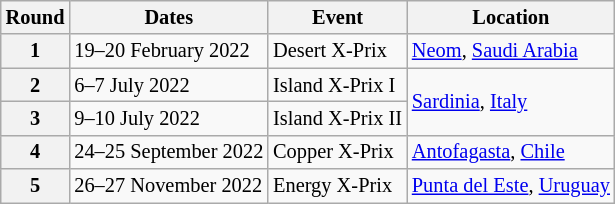<table class="wikitable" style="font-size: 85%">
<tr>
<th>Round</th>
<th>Dates</th>
<th>Event</th>
<th>Location</th>
</tr>
<tr>
<th>1</th>
<td>19–20 February 2022</td>
<td>Desert X-Prix</td>
<td> <a href='#'>Neom</a>, <a href='#'>Saudi Arabia</a></td>
</tr>
<tr>
<th>2</th>
<td>6–7 July 2022</td>
<td>Island X-Prix I</td>
<td rowspan=2> <a href='#'>Sardinia</a>, <a href='#'>Italy</a></td>
</tr>
<tr>
<th>3</th>
<td>9–10 July 2022</td>
<td>Island X-Prix II</td>
</tr>
<tr>
<th>4</th>
<td>24–25 September 2022</td>
<td>Copper X-Prix</td>
<td> <a href='#'>Antofagasta</a>, <a href='#'>Chile</a></td>
</tr>
<tr>
<th>5</th>
<td>26–27 November 2022</td>
<td>Energy X-Prix</td>
<td> <a href='#'>Punta del Este</a>, <a href='#'>Uruguay</a></td>
</tr>
</table>
